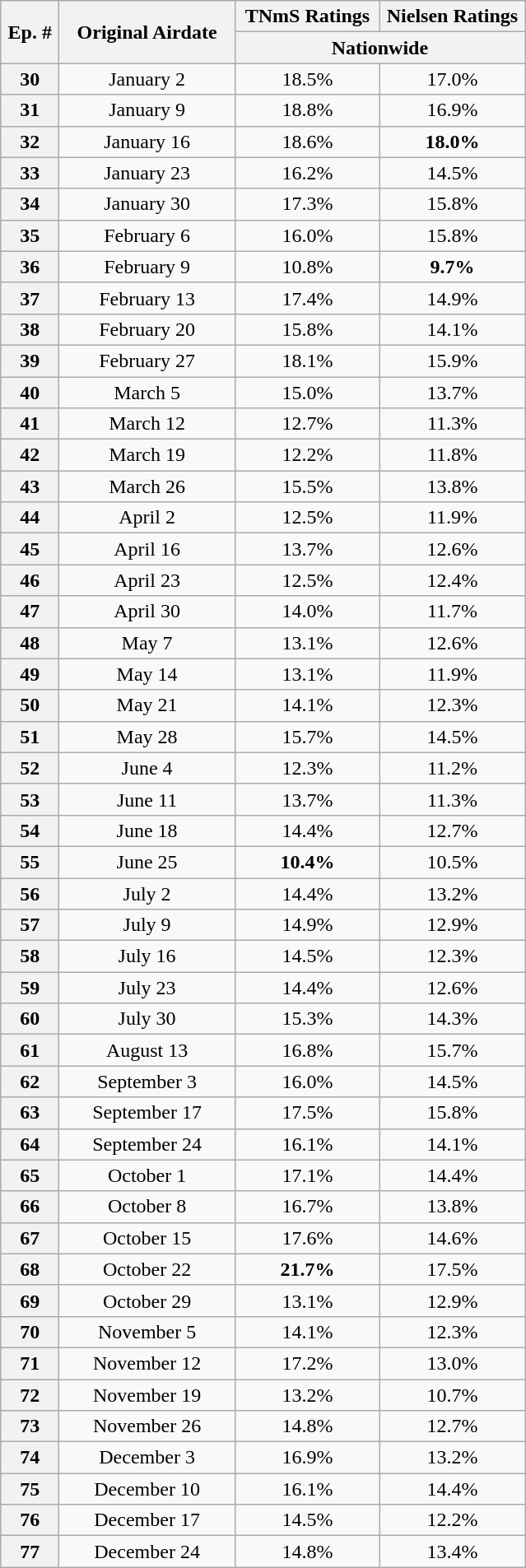<table class="wikitable" style="text-align:center;">
<tr>
<th rowspan="2" style="width:40px;">Ep. #</th>
<th rowspan="2" style="width:135px;">Original Airdate</th>
<th width=110><strong>TNmS Ratings</strong></th>
<th width=110><strong>Nielsen Ratings</strong></th>
</tr>
<tr>
<th colspan="2"><strong>Nationwide</strong></th>
</tr>
<tr>
<th>30</th>
<td>January 2</td>
<td>18.5%</td>
<td>17.0%</td>
</tr>
<tr>
<th>31</th>
<td>January 9</td>
<td>18.8%</td>
<td>16.9%</td>
</tr>
<tr>
<th>32</th>
<td>January 16</td>
<td>18.6%</td>
<td><span><strong>18.0%</strong></span></td>
</tr>
<tr>
<th>33</th>
<td>January 23</td>
<td>16.2%</td>
<td>14.5%</td>
</tr>
<tr>
<th>34</th>
<td>January 30</td>
<td>17.3%</td>
<td>15.8%</td>
</tr>
<tr>
<th>35</th>
<td>February 6</td>
<td>16.0%</td>
<td>15.8%</td>
</tr>
<tr>
<th>36</th>
<td>February 9</td>
<td>10.8%</td>
<td><span><strong>9.7%</strong></span></td>
</tr>
<tr>
<th>37</th>
<td>February 13</td>
<td>17.4%</td>
<td>14.9%</td>
</tr>
<tr>
<th>38</th>
<td>February 20</td>
<td>15.8%</td>
<td>14.1%</td>
</tr>
<tr>
<th>39</th>
<td>February 27</td>
<td>18.1%</td>
<td>15.9%</td>
</tr>
<tr>
<th>40</th>
<td>March 5</td>
<td>15.0%</td>
<td>13.7%</td>
</tr>
<tr>
<th>41</th>
<td>March 12</td>
<td>12.7%</td>
<td>11.3%</td>
</tr>
<tr>
<th>42</th>
<td>March 19</td>
<td>12.2%</td>
<td>11.8%</td>
</tr>
<tr>
<th>43</th>
<td>March 26</td>
<td>15.5%</td>
<td>13.8%</td>
</tr>
<tr>
<th>44</th>
<td>April 2</td>
<td>12.5%</td>
<td>11.9%</td>
</tr>
<tr>
<th>45</th>
<td>April 16</td>
<td>13.7%</td>
<td>12.6%</td>
</tr>
<tr>
<th>46</th>
<td>April 23</td>
<td>12.5%</td>
<td>12.4%</td>
</tr>
<tr>
<th>47</th>
<td>April 30</td>
<td>14.0%</td>
<td>11.7%</td>
</tr>
<tr>
<th>48</th>
<td>May 7</td>
<td>13.1%</td>
<td>12.6%</td>
</tr>
<tr>
<th>49</th>
<td>May 14</td>
<td>13.1%</td>
<td>11.9%</td>
</tr>
<tr>
<th>50</th>
<td>May 21</td>
<td>14.1%</td>
<td>12.3%</td>
</tr>
<tr>
<th>51</th>
<td>May 28</td>
<td>15.7%</td>
<td>14.5%</td>
</tr>
<tr>
<th>52</th>
<td>June 4</td>
<td>12.3%</td>
<td>11.2%</td>
</tr>
<tr>
<th>53</th>
<td>June 11</td>
<td>13.7%</td>
<td>11.3%</td>
</tr>
<tr>
<th>54</th>
<td>June 18</td>
<td>14.4%</td>
<td>12.7%</td>
</tr>
<tr>
<th>55</th>
<td>June 25</td>
<td><span><strong>10.4%</strong></span></td>
<td>10.5%</td>
</tr>
<tr>
<th>56</th>
<td>July 2</td>
<td>14.4%</td>
<td>13.2%</td>
</tr>
<tr>
<th>57</th>
<td>July 9</td>
<td>14.9%</td>
<td>12.9%</td>
</tr>
<tr>
<th>58</th>
<td>July 16</td>
<td>14.5%</td>
<td>12.3%</td>
</tr>
<tr>
<th>59</th>
<td>July 23</td>
<td>14.4%</td>
<td>12.6%</td>
</tr>
<tr>
<th>60</th>
<td>July 30</td>
<td>15.3%</td>
<td>14.3%</td>
</tr>
<tr>
<th>61</th>
<td>August 13</td>
<td>16.8%</td>
<td>15.7%</td>
</tr>
<tr>
<th>62</th>
<td>September 3</td>
<td>16.0%</td>
<td>14.5%</td>
</tr>
<tr>
<th>63</th>
<td>September 17</td>
<td>17.5%</td>
<td>15.8%</td>
</tr>
<tr>
<th>64</th>
<td>September 24</td>
<td>16.1%</td>
<td>14.1%</td>
</tr>
<tr>
<th>65</th>
<td>October 1</td>
<td>17.1%</td>
<td>14.4%</td>
</tr>
<tr>
<th>66</th>
<td>October 8</td>
<td>16.7%</td>
<td>13.8%</td>
</tr>
<tr>
<th>67</th>
<td>October 15</td>
<td>17.6%</td>
<td>14.6%</td>
</tr>
<tr>
<th>68</th>
<td>October 22</td>
<td><span><strong>21.7%</strong></span></td>
<td>17.5%</td>
</tr>
<tr>
<th>69</th>
<td>October 29</td>
<td>13.1%</td>
<td>12.9%</td>
</tr>
<tr>
<th>70</th>
<td>November 5</td>
<td>14.1%</td>
<td>12.3%</td>
</tr>
<tr>
<th>71</th>
<td>November 12</td>
<td>17.2%</td>
<td>13.0%</td>
</tr>
<tr>
<th>72</th>
<td>November 19</td>
<td>13.2%</td>
<td>10.7%</td>
</tr>
<tr>
<th>73</th>
<td>November 26</td>
<td>14.8%</td>
<td>12.7%</td>
</tr>
<tr>
<th>74</th>
<td>December 3</td>
<td>16.9%</td>
<td>13.2%</td>
</tr>
<tr>
<th>75</th>
<td>December 10</td>
<td>16.1%</td>
<td>14.4%</td>
</tr>
<tr>
<th>76</th>
<td>December 17</td>
<td>14.5%</td>
<td>12.2%</td>
</tr>
<tr>
<th>77</th>
<td>December 24</td>
<td>14.8%</td>
<td>13.4%</td>
</tr>
</table>
